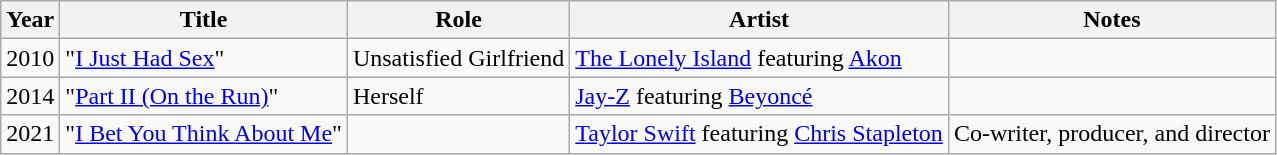<table class="wikitable sortable">
<tr>
<th>Year</th>
<th>Title</th>
<th>Role</th>
<th>Artist</th>
<th class="unsortable">Notes</th>
</tr>
<tr>
<td>2010</td>
<td>"<a href='#'>I Just Had Sex</a>"</td>
<td>Unsatisfied Girlfriend</td>
<td><a href='#'>The Lonely Island</a> featuring <a href='#'>Akon</a></td>
<td></td>
</tr>
<tr>
<td>2014</td>
<td>"<a href='#'>Part II (On the Run)</a>"</td>
<td>Herself</td>
<td><a href='#'>Jay-Z</a> featuring <a href='#'>Beyoncé</a></td>
<td></td>
</tr>
<tr>
<td>2021</td>
<td>"<a href='#'>I Bet You Think About Me</a>"</td>
<td></td>
<td><a href='#'>Taylor Swift</a> featuring <a href='#'>Chris Stapleton</a></td>
<td>Co-writer, producer, and director</td>
</tr>
</table>
